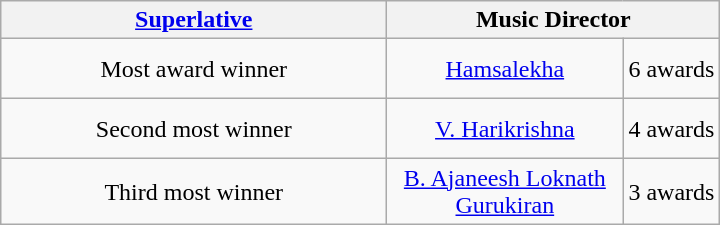<table class="wikitable sortable" style="text-align: center">
<tr>
<th width="25"><strong><a href='#'>Superlative</a></strong></th>
<th colspan="2" style="width:100px;"><strong>Music Director</strong></th>
</tr>
<tr style="height:2.5em;">
<td style="width:250px;">Most award winner</td>
<td style="width:150px;"><a href='#'>Hamsalekha</a></td>
<td>6 awards</td>
</tr>
<tr style="height:2.5em;">
<td>Second most winner</td>
<td><a href='#'>V. Harikrishna</a></td>
<td>4 awards</td>
</tr>
<tr style="height:2.5em;">
<td>Third most winner</td>
<td><a href='#'>B. Ajaneesh Loknath</a><br><a href='#'>Gurukiran</a></td>
<td>3 awards</td>
</tr>
</table>
